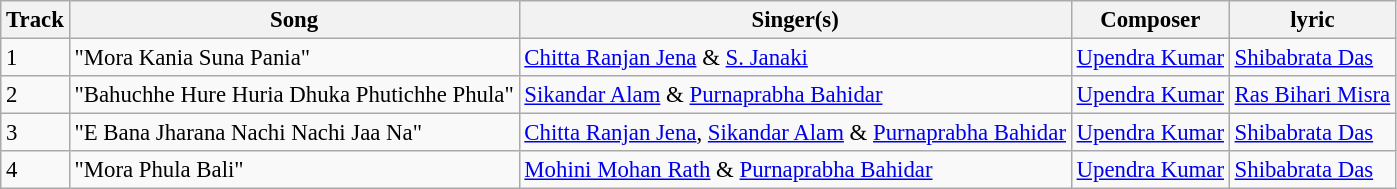<table class="wikitable" style="font-size:95%;">
<tr>
<th>Track</th>
<th>Song</th>
<th>Singer(s)</th>
<th>Composer</th>
<th>lyric</th>
</tr>
<tr>
<td>1</td>
<td>"Mora Kania Suna Pania"</td>
<td><a href='#'>Chitta Ranjan Jena</a> & <a href='#'>S. Janaki</a></td>
<td><a href='#'>Upendra Kumar</a></td>
<td><a href='#'>Shibabrata Das</a></td>
</tr>
<tr>
<td>2</td>
<td>"Bahuchhe Hure Huria Dhuka Phutichhe Phula"</td>
<td><a href='#'>Sikandar Alam</a> & <a href='#'>Purnaprabha Bahidar</a></td>
<td><a href='#'>Upendra Kumar</a></td>
<td><a href='#'>Ras Bihari Misra</a></td>
</tr>
<tr>
<td>3</td>
<td>"E Bana Jharana Nachi Nachi Jaa Na"</td>
<td><a href='#'>Chitta Ranjan Jena</a>, <a href='#'>Sikandar Alam</a> & <a href='#'>Purnaprabha Bahidar</a></td>
<td><a href='#'>Upendra Kumar</a></td>
<td><a href='#'>Shibabrata Das</a></td>
</tr>
<tr>
<td>4</td>
<td>"Mora Phula Bali"</td>
<td><a href='#'>Mohini Mohan Rath</a> & <a href='#'>Purnaprabha Bahidar</a></td>
<td><a href='#'>Upendra Kumar</a></td>
<td><a href='#'>Shibabrata Das</a></td>
</tr>
</table>
